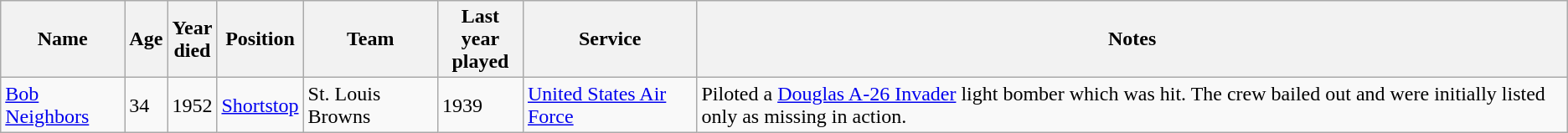<table class="wikitable sortable">
<tr>
<th>Name</th>
<th>Age</th>
<th>Year<br>died</th>
<th>Position</th>
<th>Team</th>
<th>Last year<br>played</th>
<th>Service</th>
<th>Notes</th>
</tr>
<tr>
<td><a href='#'>Bob Neighbors</a></td>
<td>34</td>
<td>1952</td>
<td><a href='#'>Shortstop</a></td>
<td>St. Louis Browns</td>
<td>1939</td>
<td><a href='#'>United States Air Force</a></td>
<td>Piloted a <a href='#'>Douglas A-26 Invader</a> light bomber which was hit. The crew bailed out and were initially listed only as missing in action.</td>
</tr>
</table>
